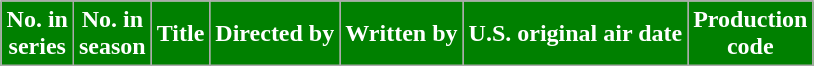<table class="wikitable plainrowheaders" style="margin:auto">
<tr>
<th style="background-color: green; color:white;">No. in<br>series</th>
<th style="background-color: green; color:white;">No. in<br>season</th>
<th style="background-color: green; color:white;">Title</th>
<th style="background-color: green; color:white;">Directed by</th>
<th style="background-color: green; color:white;">Written by</th>
<th style="background-color: green; color:white;">U.S. original air date</th>
<th style="background-color: green; color:white;">Production<br>code<br>











</th>
</tr>
</table>
